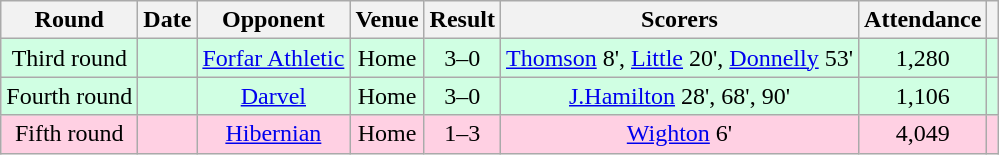<table class="wikitable" style="text-align:center;">
<tr>
<th>Round</th>
<th>Date</th>
<th>Opponent</th>
<th>Venue</th>
<th>Result</th>
<th>Scorers</th>
<th>Attendance</th>
<th></th>
</tr>
<tr style="background-color: #d0ffe3;">
<td>Third round</td>
<td></td>
<td><a href='#'>Forfar Athletic</a></td>
<td>Home</td>
<td>3–0</td>
<td><a href='#'>Thomson</a> 8', <a href='#'>Little</a> 20', <a href='#'>Donnelly</a> 53'</td>
<td>1,280</td>
<td></td>
</tr>
<tr style="background-color: #d0ffe3;">
<td>Fourth round</td>
<td></td>
<td><a href='#'>Darvel</a></td>
<td>Home</td>
<td>3–0</td>
<td><a href='#'>J.Hamilton</a> 28', 68', 90'</td>
<td>1,106</td>
<td></td>
</tr>
<tr style="background-color:#ffd0e3;">
<td>Fifth round</td>
<td></td>
<td><a href='#'>Hibernian</a></td>
<td>Home</td>
<td>1–3</td>
<td><a href='#'>Wighton</a> 6'</td>
<td>4,049</td>
<td></td>
</tr>
</table>
